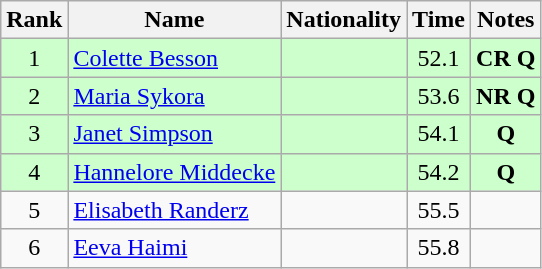<table class="wikitable sortable" style="text-align:center">
<tr>
<th>Rank</th>
<th>Name</th>
<th>Nationality</th>
<th>Time</th>
<th>Notes</th>
</tr>
<tr bgcolor=ccffcc>
<td>1</td>
<td align=left><a href='#'>Colette Besson</a></td>
<td align=left></td>
<td>52.1</td>
<td><strong>CR Q</strong></td>
</tr>
<tr bgcolor=ccffcc>
<td>2</td>
<td align=left><a href='#'>Maria Sykora</a></td>
<td align=left></td>
<td>53.6</td>
<td><strong>NR Q</strong></td>
</tr>
<tr bgcolor=ccffcc>
<td>3</td>
<td align=left><a href='#'>Janet Simpson</a></td>
<td align=left></td>
<td>54.1</td>
<td><strong>Q</strong></td>
</tr>
<tr bgcolor=ccffcc>
<td>4</td>
<td align=left><a href='#'>Hannelore Middecke</a></td>
<td align=left></td>
<td>54.2</td>
<td><strong>Q</strong></td>
</tr>
<tr>
<td>5</td>
<td align=left><a href='#'>Elisabeth Randerz</a></td>
<td align=left></td>
<td>55.5</td>
<td></td>
</tr>
<tr>
<td>6</td>
<td align=left><a href='#'>Eeva Haimi</a></td>
<td align=left></td>
<td>55.8</td>
<td></td>
</tr>
</table>
